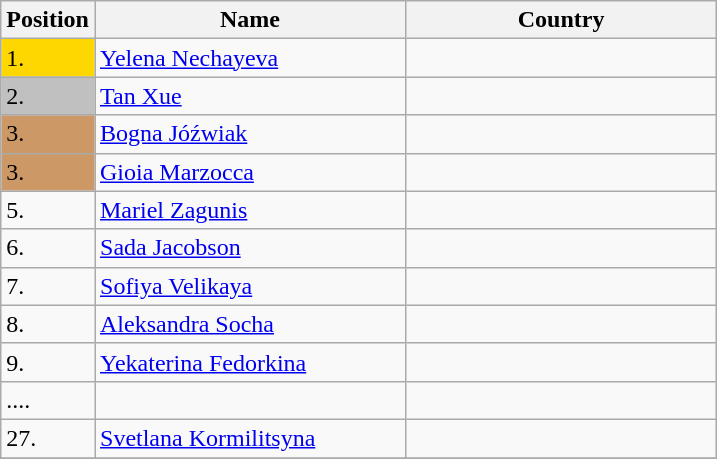<table class="wikitable">
<tr>
<th width="10">Position</th>
<th width="200">Name</th>
<th width="200">Country</th>
</tr>
<tr>
<td bgcolor="gold">1.</td>
<td><a href='#'>Yelena Nechayeva</a></td>
<td></td>
</tr>
<tr>
<td bgcolor="silver">2.</td>
<td><a href='#'>Tan Xue</a></td>
<td></td>
</tr>
<tr>
<td bgcolor="#CC9966">3.</td>
<td><a href='#'>Bogna Jóźwiak</a></td>
<td></td>
</tr>
<tr>
<td bgcolor="#CC9966">3.</td>
<td><a href='#'>Gioia Marzocca</a></td>
<td></td>
</tr>
<tr>
<td>5.</td>
<td><a href='#'>Mariel Zagunis</a></td>
<td></td>
</tr>
<tr>
<td>6.</td>
<td><a href='#'>Sada Jacobson</a></td>
<td></td>
</tr>
<tr>
<td>7.</td>
<td><a href='#'>Sofiya Velikaya</a></td>
<td></td>
</tr>
<tr>
<td>8.</td>
<td><a href='#'>Aleksandra Socha</a></td>
<td></td>
</tr>
<tr>
<td>9.</td>
<td><a href='#'>Yekaterina Fedorkina</a></td>
<td></td>
</tr>
<tr>
<td>....</td>
<td></td>
<td></td>
</tr>
<tr>
<td>27.</td>
<td><a href='#'>Svetlana Kormilitsyna</a></td>
<td></td>
</tr>
<tr>
</tr>
</table>
